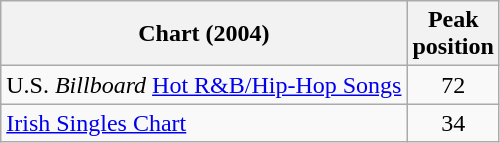<table class="wikitable sortable">
<tr>
<th align="left">Chart (2004)</th>
<th align="center">Peak<br>position</th>
</tr>
<tr>
<td align="left">U.S. <em>Billboard</em> <a href='#'>Hot R&B/Hip-Hop Songs</a></td>
<td align="center">72</td>
</tr>
<tr>
<td align="left"><a href='#'>Irish Singles Chart</a></td>
<td align="center">34</td>
</tr>
</table>
